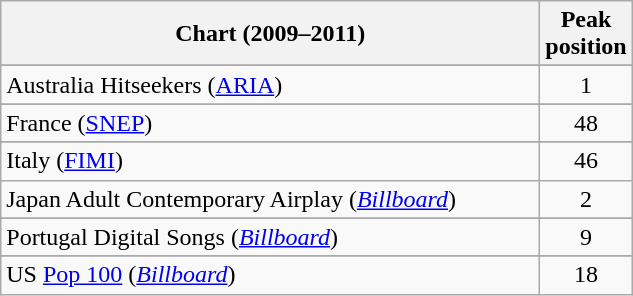<table class="wikitable sortable">
<tr>
<th scope="col" style="width:22em;">Chart (2009–2011)</th>
<th scope="col">Peak<br>position</th>
</tr>
<tr>
</tr>
<tr>
<td>Australia Hitseekers (<a href='#'>ARIA</a>)</td>
<td style="text-align:center;">1</td>
</tr>
<tr>
</tr>
<tr>
</tr>
<tr>
<td>France (<a href='#'>SNEP</a>)</td>
<td style="text-align:center;">48</td>
</tr>
<tr>
</tr>
<tr>
</tr>
<tr>
<td>Italy (<a href='#'>FIMI</a>)</td>
<td style="text-align:center;">46</td>
</tr>
<tr>
<td>Japan Adult Contemporary Airplay (<em><a href='#'>Billboard</a></em>)</td>
<td style="text-align:center;">2</td>
</tr>
<tr>
</tr>
<tr>
</tr>
<tr>
<td scope="row">Portugal Digital Songs (<em><a href='#'>Billboard</a></em>)</td>
<td style="text-align:center;">9</td>
</tr>
<tr>
</tr>
<tr>
</tr>
<tr>
</tr>
<tr>
</tr>
<tr>
<td>US <a href='#'>Pop 100</a> (<em><a href='#'>Billboard</a></em>)</td>
<td style="text-align:center;">18</td>
</tr>
</table>
